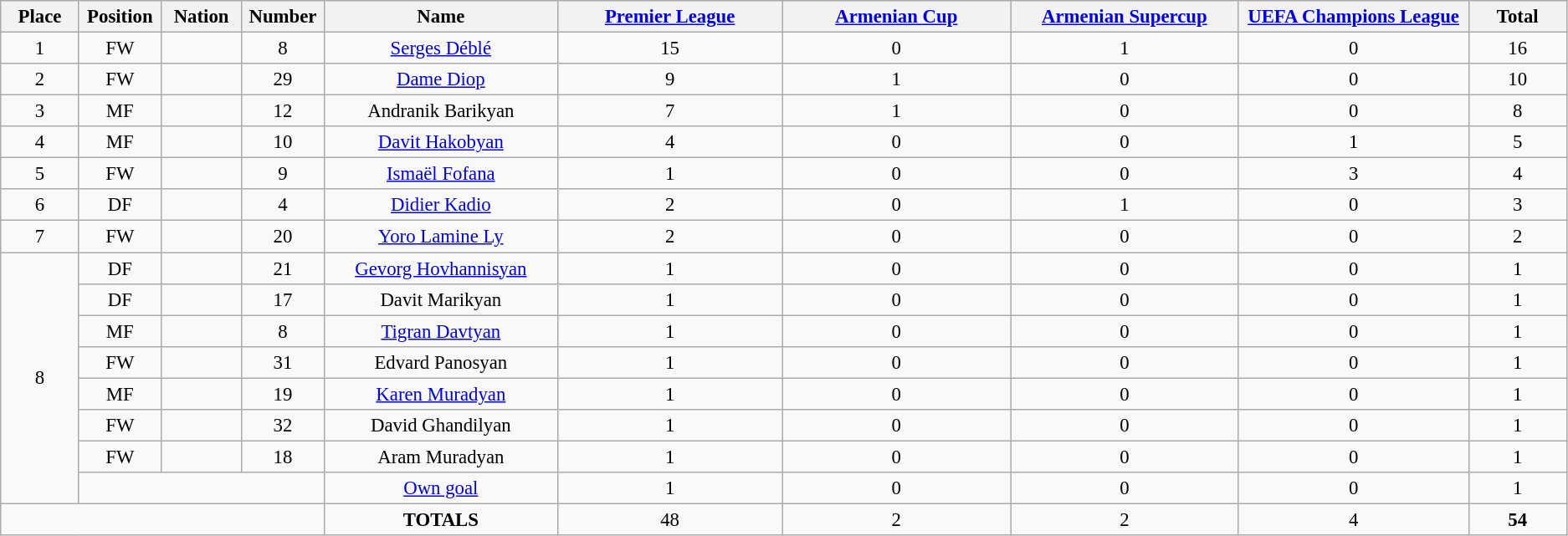<table class="wikitable" style="font-size: 95%; text-align: center;">
<tr>
<th width=60>Place</th>
<th width=60>Position</th>
<th width=60>Nation</th>
<th width=60>Number</th>
<th width=200>Name</th>
<th width=200><a href='#'>Premier League</a></th>
<th width=200><a href='#'>Armenian Cup</a></th>
<th width=200><a href='#'>Armenian Supercup</a></th>
<th width=200><a href='#'>UEFA Champions League</a></th>
<th width=80><strong>Total</strong></th>
</tr>
<tr>
<td>1</td>
<td>FW</td>
<td></td>
<td>8</td>
<td><a href='#'>Serges Déblé</a></td>
<td>15</td>
<td>0</td>
<td>1</td>
<td>0</td>
<td>16</td>
</tr>
<tr>
<td>2</td>
<td>FW</td>
<td></td>
<td>29</td>
<td><a href='#'>Dame Diop</a></td>
<td>9</td>
<td>1</td>
<td>0</td>
<td>0</td>
<td>10</td>
</tr>
<tr>
<td>3</td>
<td>MF</td>
<td></td>
<td>12</td>
<td>Andranik Barikyan</td>
<td>7</td>
<td>1</td>
<td>0</td>
<td>0</td>
<td>8</td>
</tr>
<tr>
<td>4</td>
<td>MF</td>
<td></td>
<td>10</td>
<td><a href='#'>Davit Hakobyan</a></td>
<td>4</td>
<td>0</td>
<td>0</td>
<td>1</td>
<td>5</td>
</tr>
<tr>
<td>5</td>
<td>FW</td>
<td></td>
<td>9</td>
<td><a href='#'>Ismaël Fofana</a></td>
<td>1</td>
<td>0</td>
<td>0</td>
<td>3</td>
<td>4</td>
</tr>
<tr>
<td>6</td>
<td>DF</td>
<td></td>
<td>4</td>
<td><a href='#'>Didier Kadio</a></td>
<td>2</td>
<td>0</td>
<td>1</td>
<td>0</td>
<td>3</td>
</tr>
<tr>
<td>7</td>
<td>FW</td>
<td></td>
<td>20</td>
<td><a href='#'>Yoro Lamine Ly</a></td>
<td>2</td>
<td>0</td>
<td>0</td>
<td>0</td>
<td>2</td>
</tr>
<tr>
<td rowspan="8">8</td>
<td>DF</td>
<td></td>
<td>21</td>
<td><a href='#'>Gevorg Hovhannisyan</a></td>
<td>1</td>
<td>0</td>
<td>0</td>
<td>0</td>
<td>1</td>
</tr>
<tr>
<td>DF</td>
<td></td>
<td>17</td>
<td>Davit Marikyan</td>
<td>1</td>
<td>0</td>
<td>0</td>
<td>0</td>
<td>1</td>
</tr>
<tr>
<td>MF</td>
<td></td>
<td>8</td>
<td><a href='#'>Tigran Davtyan</a></td>
<td>1</td>
<td>0</td>
<td>0</td>
<td>0</td>
<td>1</td>
</tr>
<tr>
<td>FW</td>
<td></td>
<td>31</td>
<td>Edvard Panosyan</td>
<td>1</td>
<td>0</td>
<td>0</td>
<td>0</td>
<td>1</td>
</tr>
<tr>
<td>MF</td>
<td></td>
<td>19</td>
<td><a href='#'>Karen Muradyan</a></td>
<td>1</td>
<td>0</td>
<td>0</td>
<td>0</td>
<td>1</td>
</tr>
<tr>
<td>FW</td>
<td></td>
<td>32</td>
<td>David Ghandilyan</td>
<td>1</td>
<td>0</td>
<td>0</td>
<td>0</td>
<td>1</td>
</tr>
<tr>
<td>FW</td>
<td></td>
<td>18</td>
<td>Aram Muradyan</td>
<td>1</td>
<td>0</td>
<td>0</td>
<td>0</td>
<td>1</td>
</tr>
<tr>
<td colspan="3"></td>
<td><a href='#'>Own goal</a></td>
<td>1</td>
<td>0</td>
<td>0</td>
<td>0</td>
<td>1</td>
</tr>
<tr>
<td colspan="4"></td>
<td><strong>TOTALS</strong></td>
<td>48</td>
<td>2</td>
<td>2</td>
<td>4</td>
<td><strong>54</strong></td>
</tr>
</table>
